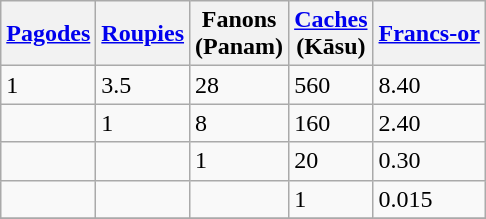<table class="wikitable">
<tr>
<th><a href='#'>Pagodes</a></th>
<th><a href='#'>Roupies</a></th>
<th>Fanons<br>(Panam)</th>
<th><a href='#'>Caches</a><br>(Kāsu)</th>
<th><a href='#'>Francs-or</a></th>
</tr>
<tr>
<td>1</td>
<td>3.5</td>
<td>28</td>
<td>560</td>
<td>8.40</td>
</tr>
<tr>
<td></td>
<td>1</td>
<td>8</td>
<td>160</td>
<td>2.40</td>
</tr>
<tr>
<td></td>
<td></td>
<td>1</td>
<td>20</td>
<td>0.30</td>
</tr>
<tr>
<td></td>
<td></td>
<td></td>
<td>1</td>
<td>0.015</td>
</tr>
<tr>
</tr>
</table>
